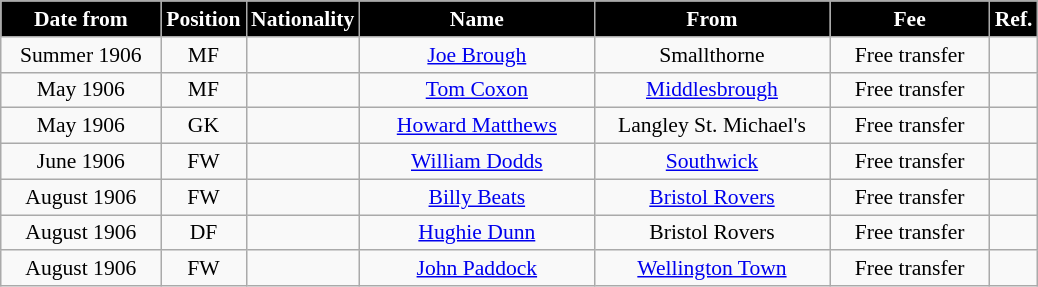<table class="wikitable" style="text-align:center; font-size:90%; ">
<tr>
<th style="background:#000000; color:white; width:100px;">Date from</th>
<th style="background:#000000; color:white; width:50px;">Position</th>
<th style="background:#000000; color:white; width:50px;">Nationality</th>
<th style="background:#000000; color:white; width:150px;">Name</th>
<th style="background:#000000; color:white; width:150px;">From</th>
<th style="background:#000000; color:white; width:100px;">Fee</th>
<th style="background:#000000; color:white; width:25px;">Ref.</th>
</tr>
<tr>
<td>Summer 1906</td>
<td>MF</td>
<td></td>
<td><a href='#'>Joe Brough</a></td>
<td>Smallthorne</td>
<td>Free transfer</td>
<td></td>
</tr>
<tr>
<td>May 1906</td>
<td>MF</td>
<td></td>
<td><a href='#'>Tom Coxon</a></td>
<td><a href='#'>Middlesbrough</a></td>
<td>Free transfer</td>
<td></td>
</tr>
<tr>
<td>May 1906</td>
<td>GK</td>
<td></td>
<td><a href='#'>Howard Matthews</a></td>
<td>Langley St. Michael's</td>
<td>Free transfer</td>
<td></td>
</tr>
<tr>
<td>June 1906</td>
<td>FW</td>
<td></td>
<td><a href='#'>William Dodds</a></td>
<td><a href='#'>Southwick</a></td>
<td>Free transfer</td>
<td></td>
</tr>
<tr>
<td>August 1906</td>
<td>FW</td>
<td></td>
<td><a href='#'>Billy Beats</a></td>
<td><a href='#'>Bristol Rovers</a></td>
<td>Free transfer</td>
<td></td>
</tr>
<tr>
<td>August 1906</td>
<td>DF</td>
<td></td>
<td><a href='#'>Hughie Dunn</a></td>
<td>Bristol Rovers</td>
<td>Free transfer</td>
<td></td>
</tr>
<tr>
<td>August 1906</td>
<td>FW</td>
<td></td>
<td><a href='#'>John Paddock</a></td>
<td><a href='#'>Wellington Town</a></td>
<td>Free transfer</td>
<td></td>
</tr>
</table>
